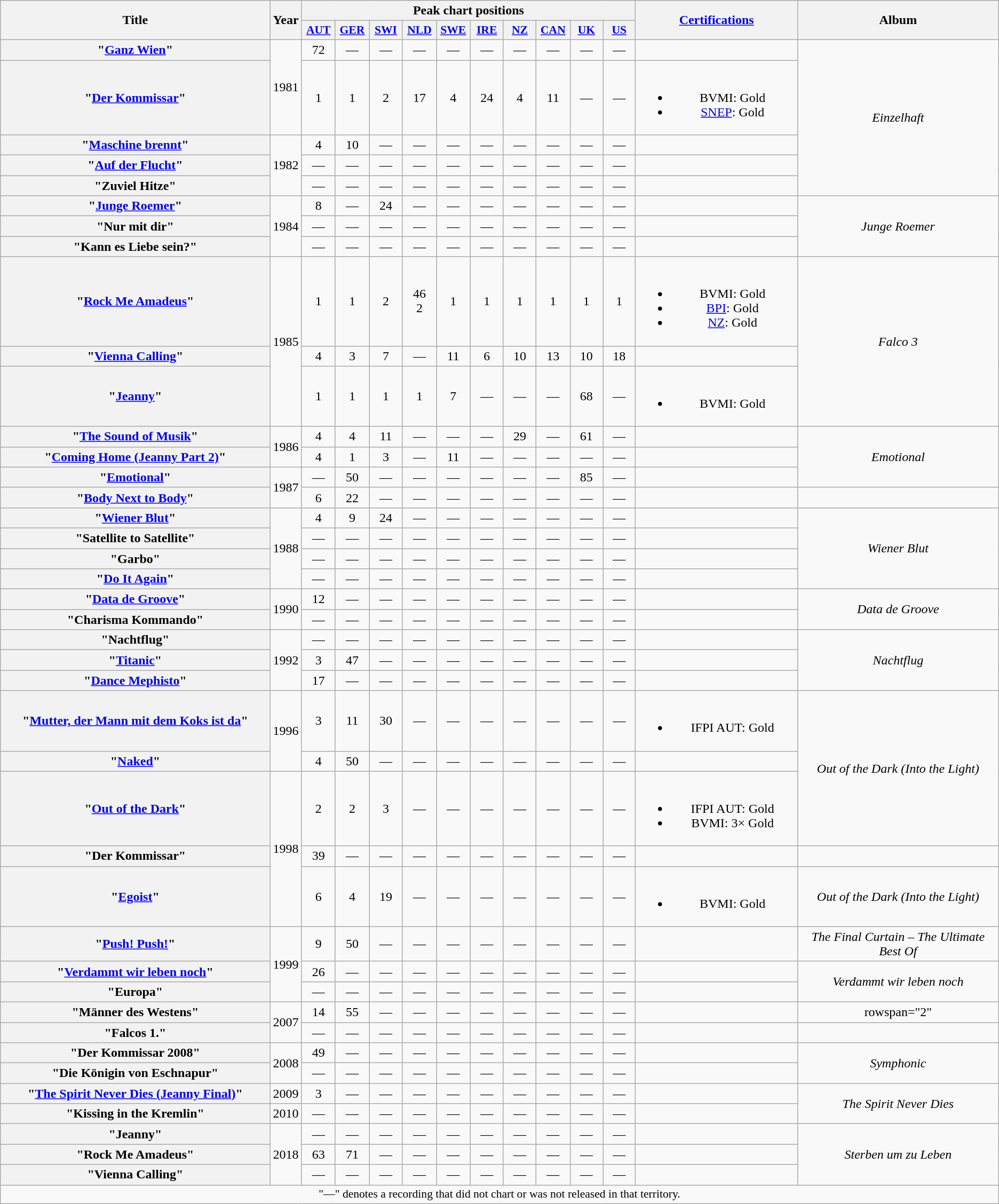<table class="wikitable plainrowheaders" style="text-align:center;">
<tr>
<th scope="col" rowspan="2" style="width:22.5em;">Title</th>
<th scope="col" rowspan="2" style="width:1em;">Year</th>
<th scope="col" colspan="10">Peak chart positions</th>
<th scope="col" rowspan="2" style="width:13em;"><a href='#'>Certifications</a></th>
<th scope="col" rowspan="2" style="width:16.5em;">Album</th>
</tr>
<tr>
<th scope="col" style="width:2.5em;font-size:90%"><a href='#'>AUT</a><br></th>
<th scope="col" style="width:2.5em;font-size:90%"><a href='#'>GER</a><br></th>
<th scope="col" style="width:2.5em;font-size:90%"><a href='#'>SWI</a><br></th>
<th scope="col" style="width:2.5em;font-size:90%"><a href='#'>NLD</a><br></th>
<th scope="col" style="width:2.5em;font-size:90%"><a href='#'>SWE</a><br></th>
<th scope="col" style="width:2.5em;font-size:90%"><a href='#'>IRE</a><br></th>
<th scope="col" style="width:2.5em;font-size:90%"><a href='#'>NZ</a><br></th>
<th scope="col" style="width:2.5em;font-size:90%"><a href='#'>CAN</a><br></th>
<th scope="col" style="width:2.5em;font-size:90%"><a href='#'>UK</a><br></th>
<th scope="col" style="width:2.5em;font-size:90%"><a href='#'>US</a><br></th>
</tr>
<tr>
<th scope="row">"<a href='#'>Ganz Wien</a>"</th>
<td rowspan="2">1981</td>
<td>72</td>
<td>—</td>
<td>—</td>
<td>—</td>
<td>—</td>
<td>—</td>
<td>—</td>
<td>—</td>
<td>—</td>
<td>—</td>
<td></td>
<td rowspan="5"><em>Einzelhaft</em></td>
</tr>
<tr>
<th scope="row">"<a href='#'>Der Kommissar</a>"</th>
<td>1</td>
<td>1</td>
<td>2</td>
<td>17</td>
<td>4</td>
<td>24</td>
<td>4</td>
<td>11</td>
<td>—</td>
<td>—</td>
<td><br><ul><li>BVMI: Gold</li><li><a href='#'>SNEP</a>: Gold</li></ul></td>
</tr>
<tr>
<th scope="row">"<a href='#'>Maschine brennt</a>"</th>
<td rowspan="3">1982</td>
<td>4</td>
<td>10</td>
<td>—</td>
<td>—</td>
<td>—</td>
<td>—</td>
<td>—</td>
<td>—</td>
<td>—</td>
<td>—</td>
<td></td>
</tr>
<tr>
<th scope="row">"<a href='#'>Auf der Flucht</a>"</th>
<td>—</td>
<td>—</td>
<td>—</td>
<td>—</td>
<td>—</td>
<td>—</td>
<td>—</td>
<td>—</td>
<td>—</td>
<td>—</td>
<td></td>
</tr>
<tr>
<th scope="row">"Zuviel Hitze"</th>
<td>—</td>
<td>—</td>
<td>—</td>
<td>—</td>
<td>—</td>
<td>—</td>
<td>—</td>
<td>—</td>
<td>—</td>
<td>—</td>
<td></td>
</tr>
<tr>
<th scope="row">"<a href='#'>Junge Roemer</a>"</th>
<td rowspan="3">1984</td>
<td>8</td>
<td>—</td>
<td>24</td>
<td>—</td>
<td>—</td>
<td>—</td>
<td>—</td>
<td>—</td>
<td>—</td>
<td>—</td>
<td></td>
<td rowspan="3"><em>Junge Roemer</em></td>
</tr>
<tr>
<th scope="row">"Nur mit dir"</th>
<td>—</td>
<td>—</td>
<td>—</td>
<td>—</td>
<td>—</td>
<td>—</td>
<td>—</td>
<td>—</td>
<td>—</td>
<td>—</td>
<td></td>
</tr>
<tr>
<th scope="row">"Kann es Liebe sein?"<br></th>
<td>—</td>
<td>—</td>
<td>—</td>
<td>—</td>
<td>—</td>
<td>—</td>
<td>—</td>
<td>—</td>
<td>—</td>
<td>—</td>
<td></td>
</tr>
<tr>
<th scope="row">"<a href='#'>Rock Me Amadeus</a>"</th>
<td rowspan="3">1985</td>
<td>1</td>
<td>1</td>
<td>2</td>
<td>46<br>2</td>
<td>1</td>
<td>1</td>
<td>1</td>
<td>1</td>
<td>1</td>
<td>1</td>
<td><br><ul><li>BVMI: Gold</li><li><a href='#'>BPI</a>: Gold</li><li><a href='#'>NZ</a>: Gold</li></ul></td>
<td rowspan="3"><em>Falco 3</em></td>
</tr>
<tr>
<th scope="row">"<a href='#'>Vienna Calling</a>"</th>
<td>4</td>
<td>3</td>
<td>7</td>
<td>—</td>
<td>11</td>
<td>6</td>
<td>10</td>
<td>13</td>
<td>10</td>
<td>18</td>
<td></td>
</tr>
<tr>
<th scope="row">"<a href='#'>Jeanny</a>"</th>
<td>1</td>
<td>1</td>
<td>1</td>
<td>1</td>
<td>7</td>
<td>—</td>
<td>—</td>
<td>—</td>
<td>68</td>
<td>—</td>
<td><br><ul><li>BVMI: Gold</li></ul></td>
</tr>
<tr>
<th scope="row">"<a href='#'>The Sound of Musik</a>"</th>
<td rowspan="2">1986</td>
<td>4</td>
<td>4</td>
<td>11</td>
<td>—</td>
<td>—</td>
<td>—</td>
<td>29</td>
<td>—</td>
<td>61</td>
<td>—</td>
<td></td>
<td rowspan="3"><em>Emotional</em></td>
</tr>
<tr>
<th scope="row">"<a href='#'>Coming Home (Jeanny Part 2)</a>"</th>
<td>4</td>
<td>1</td>
<td>3</td>
<td>—</td>
<td>11</td>
<td>—</td>
<td>—</td>
<td>—</td>
<td>—</td>
<td>—</td>
<td></td>
</tr>
<tr>
<th scope="row">"<a href='#'>Emotional</a>"</th>
<td rowspan="2">1987</td>
<td>—</td>
<td>50</td>
<td>—</td>
<td>—</td>
<td>—</td>
<td>—</td>
<td>—</td>
<td>—</td>
<td>85</td>
<td>—</td>
<td></td>
</tr>
<tr>
<th scope="row">"<a href='#'>Body Next to Body</a>"<br></th>
<td>6</td>
<td>22</td>
<td>—</td>
<td>—</td>
<td>—</td>
<td>—</td>
<td>—</td>
<td>—</td>
<td>—</td>
<td>—</td>
<td></td>
<td></td>
</tr>
<tr>
<th scope="row">"<a href='#'>Wiener Blut</a>"</th>
<td rowspan="4">1988</td>
<td>4</td>
<td>9</td>
<td>24</td>
<td>—</td>
<td>—</td>
<td>—</td>
<td>—</td>
<td>—</td>
<td>—</td>
<td>—</td>
<td></td>
<td rowspan="4"><em>Wiener Blut</em></td>
</tr>
<tr>
<th scope="row">"Satellite to Satellite"</th>
<td>—</td>
<td>—</td>
<td>—</td>
<td>—</td>
<td>—</td>
<td>—</td>
<td>—</td>
<td>—</td>
<td>—</td>
<td>—</td>
<td></td>
</tr>
<tr>
<th scope="row">"Garbo"</th>
<td>—</td>
<td>—</td>
<td>—</td>
<td>—</td>
<td>—</td>
<td>—</td>
<td>—</td>
<td>—</td>
<td>—</td>
<td>—</td>
</tr>
<tr>
<th scope="row">"<a href='#'>Do It Again</a>"</th>
<td>—</td>
<td>—</td>
<td>—</td>
<td>—</td>
<td>—</td>
<td>—</td>
<td>—</td>
<td>—</td>
<td>—</td>
<td>—</td>
<td></td>
</tr>
<tr>
<th scope="row">"<a href='#'>Data de Groove</a>"</th>
<td rowspan="2">1990</td>
<td>12</td>
<td>—</td>
<td>—</td>
<td>—</td>
<td>—</td>
<td>—</td>
<td>—</td>
<td>—</td>
<td>—</td>
<td>—</td>
<td></td>
<td rowspan="2"><em>Data de Groove</em></td>
</tr>
<tr>
<th scope="row">"Charisma Kommando"</th>
<td>—</td>
<td>—</td>
<td>—</td>
<td>—</td>
<td>—</td>
<td>—</td>
<td>—</td>
<td>—</td>
<td>—</td>
<td>—</td>
<td></td>
</tr>
<tr>
<th scope="row">"Nachtflug"</th>
<td rowspan="3">1992</td>
<td>—</td>
<td>—</td>
<td>—</td>
<td>—</td>
<td>—</td>
<td>—</td>
<td>—</td>
<td>—</td>
<td>—</td>
<td>—</td>
<td></td>
<td rowspan="3"><em>Nachtflug</em></td>
</tr>
<tr>
<th scope="row">"<a href='#'>Titanic</a>"</th>
<td>3</td>
<td>47</td>
<td>—</td>
<td>—</td>
<td>—</td>
<td>—</td>
<td>—</td>
<td>—</td>
<td>—</td>
<td>—</td>
<td></td>
</tr>
<tr>
<th scope="row">"<a href='#'>Dance Mephisto</a>"</th>
<td>17</td>
<td>—</td>
<td>—</td>
<td>—</td>
<td>—</td>
<td>—</td>
<td>—</td>
<td>—</td>
<td>—</td>
<td>—</td>
<td></td>
</tr>
<tr>
<th scope="row">"<a href='#'>Mutter, der Mann mit dem Koks ist da</a>"</th>
<td rowspan="2">1996</td>
<td>3</td>
<td>11</td>
<td>30</td>
<td>—</td>
<td>—</td>
<td>—</td>
<td>—</td>
<td>—</td>
<td>—</td>
<td>—</td>
<td><br><ul><li>IFPI AUT: Gold</li></ul></td>
<td rowspan="3"><em>Out of the Dark (Into the Light)</em></td>
</tr>
<tr>
<th scope="row">"<a href='#'>Naked</a>"</th>
<td>4</td>
<td>50</td>
<td>—</td>
<td>—</td>
<td>—</td>
<td>—</td>
<td>—</td>
<td>—</td>
<td>—</td>
<td>—</td>
<td></td>
</tr>
<tr>
<th scope="row">"<a href='#'>Out of the Dark</a>"</th>
<td rowspan="3">1998</td>
<td>2</td>
<td>2</td>
<td>3</td>
<td>—</td>
<td>—</td>
<td>—</td>
<td>—</td>
<td>—</td>
<td>—</td>
<td>—</td>
<td><br><ul><li>IFPI AUT: Gold</li><li>BVMI: 3× Gold</li></ul></td>
</tr>
<tr>
<th scope="row">"Der Kommissar"<br></th>
<td>39</td>
<td>—</td>
<td>—</td>
<td>—</td>
<td>—</td>
<td>—</td>
<td>—</td>
<td>—</td>
<td>—</td>
<td>—</td>
<td></td>
<td></td>
</tr>
<tr>
<th scope="row">"<a href='#'>Egoist</a>"</th>
<td>6</td>
<td>4</td>
<td>19</td>
<td>—</td>
<td>—</td>
<td>—</td>
<td>—</td>
<td>—</td>
<td>—</td>
<td>—</td>
<td><br><ul><li>BVMI: Gold</li></ul></td>
<td><em>Out of the Dark (Into the Light)</em></td>
</tr>
<tr>
<th scope="row">"<a href='#'>Push! Push!</a>"</th>
<td rowspan="3">1999</td>
<td>9</td>
<td>50</td>
<td>—</td>
<td>—</td>
<td>—</td>
<td>—</td>
<td>—</td>
<td>—</td>
<td>—</td>
<td>—</td>
<td></td>
<td><em>The Final Curtain – The Ultimate Best Of</em></td>
</tr>
<tr>
<th scope="row">"<a href='#'>Verdammt wir leben noch</a>"</th>
<td>26</td>
<td>—</td>
<td>—</td>
<td>—</td>
<td>—</td>
<td>—</td>
<td>—</td>
<td>—</td>
<td>—</td>
<td>—</td>
<td></td>
<td rowspan="2"><em>Verdammt wir leben noch</em></td>
</tr>
<tr>
<th scope="row">"Europa"</th>
<td>—</td>
<td>—</td>
<td>—</td>
<td>—</td>
<td>—</td>
<td>—</td>
<td>—</td>
<td>—</td>
<td>—</td>
<td>—</td>
<td></td>
</tr>
<tr>
<th scope="row">"Männer des Westens"<br></th>
<td rowspan="2">2007</td>
<td>14</td>
<td>55</td>
<td>—</td>
<td>—</td>
<td>—</td>
<td>—</td>
<td>—</td>
<td>—</td>
<td>—</td>
<td>—</td>
<td></td>
<td>rowspan="2" </td>
</tr>
<tr>
<th scope="row">"Falcos 1."<br></th>
<td>—</td>
<td>—</td>
<td>—</td>
<td>—</td>
<td>—</td>
<td>—</td>
<td>—</td>
<td>—</td>
<td>—</td>
<td>—</td>
<td></td>
</tr>
<tr>
<th scope="row">"Der Kommissar 2008"</th>
<td rowspan="2">2008</td>
<td>49</td>
<td>—</td>
<td>—</td>
<td>—</td>
<td>—</td>
<td>—</td>
<td>—</td>
<td>—</td>
<td>—</td>
<td>—</td>
<td></td>
<td rowspan="2"><em>Symphonic</em></td>
</tr>
<tr>
<th scope="row">"Die Königin von Eschnapur"</th>
<td>—</td>
<td>—</td>
<td>—</td>
<td>—</td>
<td>—</td>
<td>—</td>
<td>—</td>
<td>—</td>
<td>—</td>
<td>—</td>
<td></td>
</tr>
<tr>
<th scope="row">"<a href='#'>The Spirit Never Dies (Jeanny Final)</a>"</th>
<td>2009</td>
<td>3</td>
<td>—</td>
<td>—</td>
<td>—</td>
<td>—</td>
<td>—</td>
<td>—</td>
<td>—</td>
<td>—</td>
<td>—</td>
<td></td>
<td rowspan="2"><em>The Spirit Never Dies</em></td>
</tr>
<tr>
<th scope="row">"Kissing in the Kremlin"</th>
<td>2010</td>
<td>—</td>
<td>—</td>
<td>—</td>
<td>—</td>
<td>—</td>
<td>—</td>
<td>—</td>
<td>—</td>
<td>—</td>
<td>—</td>
<td></td>
</tr>
<tr>
<th scope="row">"Jeanny"<br></th>
<td rowspan="3">2018</td>
<td>—</td>
<td>—</td>
<td>—</td>
<td>—</td>
<td>—</td>
<td>—</td>
<td>—</td>
<td>—</td>
<td>—</td>
<td>—</td>
<td></td>
<td rowspan="3"><em>Sterben um zu Leben</em></td>
</tr>
<tr>
<th scope="row">"Rock Me Amadeus"<br></th>
<td>63</td>
<td>71</td>
<td>—</td>
<td>—</td>
<td>—</td>
<td>—</td>
<td>—</td>
<td>—</td>
<td>—</td>
<td>—</td>
<td></td>
</tr>
<tr>
<th scope="row">"Vienna Calling"<br></th>
<td>—</td>
<td>—</td>
<td>—</td>
<td>—</td>
<td>—</td>
<td>—</td>
<td>—</td>
<td>—</td>
<td>—</td>
<td>—</td>
<td></td>
</tr>
<tr>
<td colspan="14" style="font-size:90%">"—" denotes a recording that did not chart or was not released in that territory.</td>
</tr>
</table>
